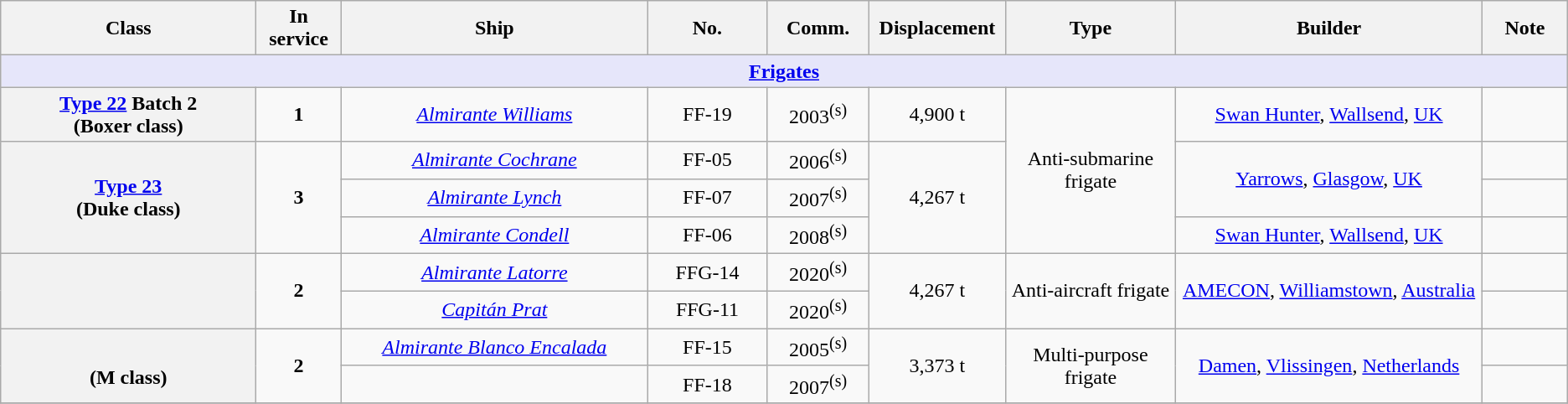<table class="wikitable" style="text-align:center;">
<tr>
<th style="text-align:center; width:15%;">Class</th>
<th style="text-align:center; width:5%;">In service</th>
<th style="text-align:center; width:18%;">Ship</th>
<th style="text-align:center; width:7%;">No.</th>
<th style="text-align:center; width:6%;">Comm.</th>
<th style="text-align:center; width:8%;">Displacement</th>
<th style="text-align:center; width:10%;">Type</th>
<th style="text-align:center; width:18%;">Builder</th>
<th style="text-align:center; width:5%;">Note</th>
</tr>
<tr>
<th colspan="9" style="background: lavender;"><a href='#'>Frigates</a></th>
</tr>
<tr>
<th><a href='#'>Type 22</a> Batch 2<br>(Boxer class)</th>
<td><strong>1</strong></td>
<td><a href='#'><em>Almirante Williams</em></a></td>
<td>FF-19</td>
<td>2003<sup>(s)</sup></td>
<td>4,900 t</td>
<td rowspan="4">Anti-submarine frigate</td>
<td><a href='#'>Swan Hunter</a>, <a href='#'>Wallsend</a>, <a href='#'>UK</a></td>
<td></td>
</tr>
<tr>
<th rowspan="3"><a href='#'>Type 23</a><br>(Duke class)</th>
<td rowspan="3"><strong>3</strong></td>
<td><a href='#'><em>Almirante Cochrane</em></a></td>
<td>FF-05</td>
<td>2006<sup>(s)</sup></td>
<td style="text-align:center;" rowspan=3>4,267 t</td>
<td rowspan=2><a href='#'>Yarrows</a>, <a href='#'>Glasgow</a>, <a href='#'>UK</a></td>
<td></td>
</tr>
<tr>
<td><a href='#'><em>Almirante Lynch</em></a></td>
<td>FF-07</td>
<td>2007<sup>(s)</sup></td>
<td></td>
</tr>
<tr>
<td><a href='#'><em>Almirante Condell</em></a></td>
<td>FF-06</td>
<td>2008<sup>(s)</sup></td>
<td><a href='#'>Swan Hunter</a>, <a href='#'>Wallsend</a>, <a href='#'>UK</a></td>
<td></td>
</tr>
<tr>
<th rowspan="2"></th>
<td rowspan="2"><strong>2</strong></td>
<td><a href='#'><em>Almirante Latorre</em></a></td>
<td>FFG-14</td>
<td>2020<sup>(s)</sup></td>
<td style="text-align:center;" rowspan=2>4,267 t</td>
<td rowspan=2>Anti-aircraft frigate</td>
<td rowspan=2><a href='#'>AMECON</a>, <a href='#'>Williamstown</a>, <a href='#'>Australia</a></td>
<td></td>
</tr>
<tr>
<td><a href='#'><em>Capitán Prat</em></a></td>
<td>FFG-11</td>
<td>2020<sup>(s)</sup></td>
<td></td>
</tr>
<tr>
<th rowspan="2"><br>(M class)</th>
<td rowspan="2"><strong>2</strong></td>
<td><a href='#'><em>Almirante Blanco Encalada</em></a></td>
<td>FF-15</td>
<td>2005<sup>(s)</sup></td>
<td style="text-align:center;" rowspan=2>3,373 t</td>
<td rowspan=2>Multi-purpose frigate</td>
<td rowspan=2><a href='#'>Damen</a>, <a href='#'>Vlissingen</a>, <a href='#'>Netherlands</a></td>
<td></td>
</tr>
<tr>
<td></td>
<td>FF-18</td>
<td>2007<sup>(s)</sup></td>
<td></td>
</tr>
<tr>
</tr>
</table>
